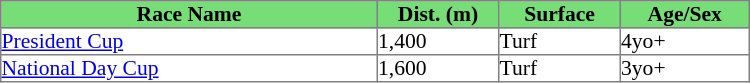<table class = "sortable" | border="1" cellpadding="0" style="border-collapse: collapse; font-size:90%">
<tr bgcolor="#77dd77" align="center">
<th>Race Name</th>
<th>Dist. (m)</th>
<th>Surface</th>
<th>Age/Sex</th>
</tr>
<tr>
<td width=250px><a href='#'>President Cup</a></td>
<td width=80px>1,400</td>
<td width=80px>Turf</td>
<td width=85px>4yo+</td>
</tr>
<tr>
<td><a href='#'>National Day Cup</a></td>
<td>1,600</td>
<td>Turf</td>
<td>3yo+</td>
</tr>
</table>
